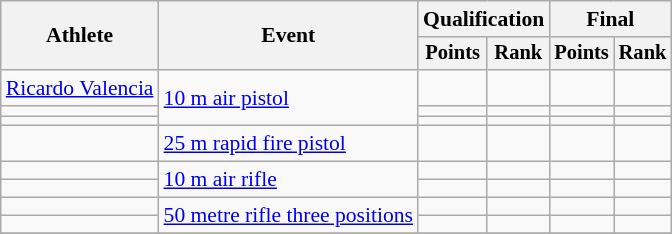<table class=wikitable style=font-size:90%;text-align:center>
<tr>
<th rowspan=2>Athlete</th>
<th rowspan=2>Event</th>
<th colspan=2>Qualification</th>
<th colspan=2>Final</th>
</tr>
<tr style=font-size:95%>
<th>Points</th>
<th>Rank</th>
<th>Points</th>
<th>Rank</th>
</tr>
<tr>
<td align=left><a href='#'>Ricardo Valencia</a></td>
<td align=left rowspan=3><a href='#'>10 m air pistol</a></td>
<td></td>
<td></td>
<td></td>
<td></td>
</tr>
<tr>
<td align=left></td>
<td></td>
<td></td>
<td></td>
<td></td>
</tr>
<tr>
<td align=left></td>
<td></td>
<td></td>
<td></td>
<td></td>
</tr>
<tr>
<td align=left></td>
<td align=left><a href='#'>25 m rapid fire pistol</a></td>
<td></td>
<td></td>
<td></td>
<td></td>
</tr>
<tr>
<td align=left></td>
<td align=left rowspan=2><a href='#'>10 m air rifle</a></td>
<td></td>
<td></td>
<td></td>
<td></td>
</tr>
<tr>
<td align=left></td>
<td></td>
<td></td>
<td></td>
<td></td>
</tr>
<tr>
<td align=left></td>
<td align=left rowspan=2><a href='#'>50 metre rifle three positions</a></td>
<td></td>
<td></td>
<td></td>
<td></td>
</tr>
<tr>
<td align=left></td>
<td></td>
<td></td>
<td></td>
<td></td>
</tr>
<tr>
</tr>
</table>
